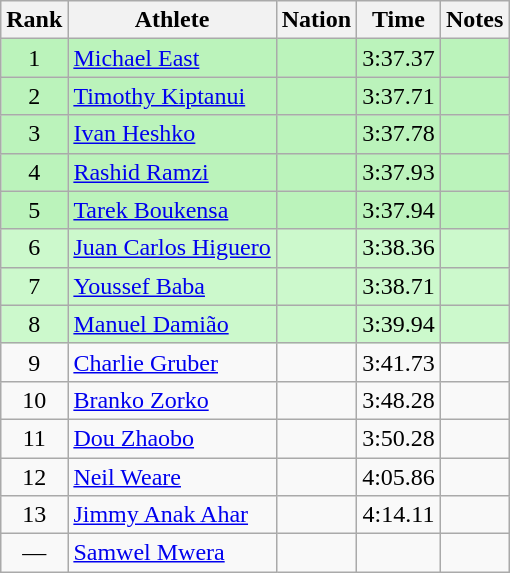<table class="wikitable sortable" style="text-align:center">
<tr>
<th>Rank</th>
<th>Athlete</th>
<th>Nation</th>
<th>Time</th>
<th>Notes</th>
</tr>
<tr bgcolor=bbf3bb>
<td>1</td>
<td align=left><a href='#'>Michael East</a></td>
<td align=left></td>
<td>3:37.37</td>
<td></td>
</tr>
<tr bgcolor=bbf3bb>
<td>2</td>
<td align=left><a href='#'>Timothy Kiptanui</a></td>
<td align=left></td>
<td>3:37.71</td>
<td></td>
</tr>
<tr bgcolor=bbf3bb>
<td>3</td>
<td align=left><a href='#'>Ivan Heshko</a></td>
<td align=left></td>
<td>3:37.78</td>
<td></td>
</tr>
<tr bgcolor=bbf3bb>
<td>4</td>
<td align=left><a href='#'>Rashid Ramzi</a></td>
<td align=left></td>
<td>3:37.93</td>
<td></td>
</tr>
<tr bgcolor=bbf3bb>
<td>5</td>
<td align=left><a href='#'>Tarek Boukensa</a></td>
<td align=left></td>
<td>3:37.94</td>
<td></td>
</tr>
<tr bgcolor=ccf9cc>
<td>6</td>
<td align=left><a href='#'>Juan Carlos Higuero</a></td>
<td align=left></td>
<td>3:38.36</td>
<td></td>
</tr>
<tr bgcolor=ccf9cc>
<td>7</td>
<td align=left><a href='#'>Youssef Baba</a></td>
<td align=left></td>
<td>3:38.71</td>
<td></td>
</tr>
<tr bgcolor=ccf9cc>
<td>8</td>
<td align=left><a href='#'>Manuel Damião</a></td>
<td align=left></td>
<td>3:39.94</td>
<td></td>
</tr>
<tr>
<td>9</td>
<td align=left><a href='#'>Charlie Gruber</a></td>
<td align=left></td>
<td>3:41.73</td>
<td></td>
</tr>
<tr>
<td>10</td>
<td align=left><a href='#'>Branko Zorko</a></td>
<td align=left></td>
<td>3:48.28</td>
<td></td>
</tr>
<tr>
<td>11</td>
<td align=left><a href='#'>Dou Zhaobo</a></td>
<td align=left></td>
<td>3:50.28</td>
<td></td>
</tr>
<tr>
<td>12</td>
<td align=left><a href='#'>Neil Weare</a></td>
<td align=left></td>
<td>4:05.86</td>
<td></td>
</tr>
<tr>
<td>13</td>
<td align=left><a href='#'>Jimmy Anak Ahar</a></td>
<td align=left></td>
<td>4:14.11</td>
<td></td>
</tr>
<tr>
<td data-sort-value=14>—</td>
<td align=left><a href='#'>Samwel Mwera</a></td>
<td align=left></td>
<td></td>
<td></td>
</tr>
</table>
